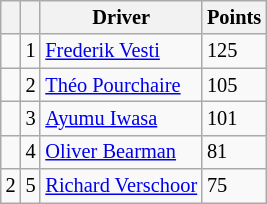<table class="wikitable" style="font-size: 85%;">
<tr>
<th></th>
<th></th>
<th>Driver</th>
<th>Points</th>
</tr>
<tr>
<td align="left"></td>
<td align="center">1</td>
<td> <a href='#'>Frederik Vesti</a></td>
<td>125</td>
</tr>
<tr>
<td align="left"></td>
<td align="center">2</td>
<td> <a href='#'>Théo Pourchaire</a></td>
<td>105</td>
</tr>
<tr>
<td align="left"></td>
<td align="center">3</td>
<td> <a href='#'>Ayumu Iwasa</a></td>
<td>101</td>
</tr>
<tr>
<td align="left"></td>
<td align="center">4</td>
<td> <a href='#'>Oliver Bearman</a></td>
<td>81</td>
</tr>
<tr>
<td align="left"> 2</td>
<td align="center">5</td>
<td> <a href='#'>Richard Verschoor</a></td>
<td>75</td>
</tr>
</table>
